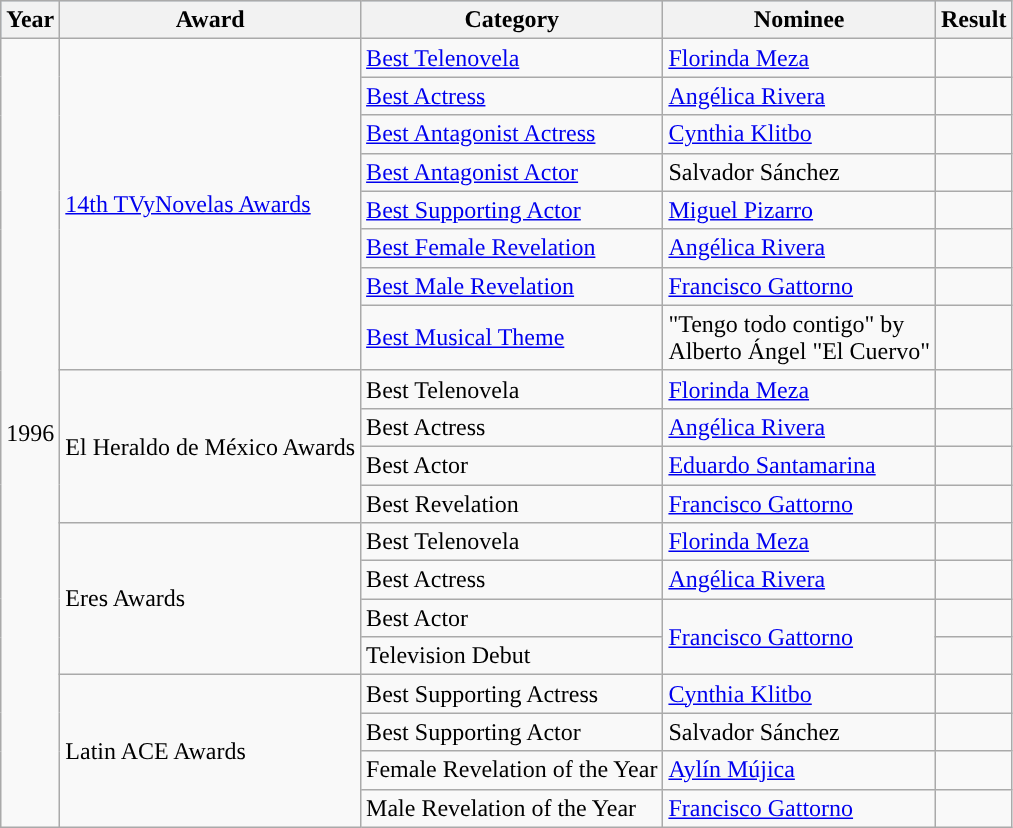<table class="wikitable">
<tr style="background:#b0c4de;">
<th>Year</th>
<th>Award</th>
<th>Category</th>
<th>Nominee</th>
<th>Result</th>
</tr>
<tr>
<td rowspan=20>1996</td>
<td rowspan=8><a href='#'>14th TVyNovelas Awards</a></td>
<td><a href='#'>Best Telenovela</a></td>
<td><a href='#'>Florinda Meza</a></td>
<td></td>
</tr>
<tr>
<td><a href='#'>Best Actress</a></td>
<td><a href='#'>Angélica Rivera</a></td>
<td></td>
</tr>
<tr>
<td><a href='#'>Best Antagonist Actress</a></td>
<td><a href='#'>Cynthia Klitbo</a></td>
<td></td>
</tr>
<tr>
<td><a href='#'>Best Antagonist Actor</a></td>
<td>Salvador Sánchez</td>
<td></td>
</tr>
<tr>
<td><a href='#'>Best Supporting Actor</a></td>
<td><a href='#'>Miguel Pizarro</a></td>
<td></td>
</tr>
<tr>
<td><a href='#'>Best Female Revelation</a></td>
<td><a href='#'>Angélica Rivera</a></td>
<td></td>
</tr>
<tr>
<td><a href='#'>Best Male Revelation</a></td>
<td><a href='#'>Francisco Gattorno</a></td>
<td></td>
</tr>
<tr>
<td><a href='#'>Best Musical Theme</a></td>
<td>"Tengo todo contigo" by <br> Alberto Ángel "El Cuervo"</td>
<td></td>
</tr>
<tr>
<td rowspan=4>El Heraldo de México Awards</td>
<td>Best Telenovela</td>
<td><a href='#'>Florinda Meza</a></td>
<td></td>
</tr>
<tr>
<td>Best Actress</td>
<td><a href='#'>Angélica Rivera</a></td>
<td></td>
</tr>
<tr>
<td>Best Actor</td>
<td><a href='#'>Eduardo Santamarina</a></td>
<td></td>
</tr>
<tr>
<td>Best Revelation</td>
<td><a href='#'>Francisco Gattorno</a></td>
<td></td>
</tr>
<tr>
<td rowspan=4>Eres Awards</td>
<td>Best Telenovela</td>
<td><a href='#'>Florinda Meza</a></td>
<td></td>
</tr>
<tr>
<td>Best Actress</td>
<td><a href='#'>Angélica Rivera</a></td>
<td></td>
</tr>
<tr>
<td>Best Actor</td>
<td rowspan=2><a href='#'>Francisco Gattorno</a></td>
<td></td>
</tr>
<tr>
<td>Television Debut</td>
<td></td>
</tr>
<tr>
<td rowspan=4>Latin ACE Awards</td>
<td>Best Supporting Actress</td>
<td><a href='#'>Cynthia Klitbo</a></td>
<td></td>
</tr>
<tr>
<td>Best Supporting Actor</td>
<td>Salvador Sánchez</td>
<td></td>
</tr>
<tr>
<td>Female Revelation of the Year</td>
<td><a href='#'>Aylín Mújica</a></td>
<td></td>
</tr>
<tr>
<td>Male Revelation of the Year</td>
<td><a href='#'>Francisco Gattorno</a></td>
<td></td>
</tr>
</table>
